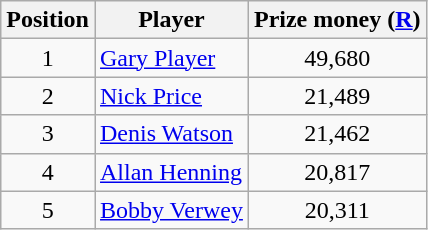<table class=wikitable>
<tr>
<th>Position</th>
<th>Player</th>
<th>Prize money (<a href='#'>R</a>)</th>
</tr>
<tr>
<td align=center>1</td>
<td> <a href='#'>Gary Player</a></td>
<td align=center>49,680</td>
</tr>
<tr>
<td align=center>2</td>
<td> <a href='#'>Nick Price</a></td>
<td align=center>21,489</td>
</tr>
<tr>
<td align=center>3</td>
<td> <a href='#'>Denis Watson</a></td>
<td align=center>21,462</td>
</tr>
<tr>
<td align=center>4</td>
<td> <a href='#'>Allan Henning</a></td>
<td align=center>20,817</td>
</tr>
<tr>
<td align=center>5</td>
<td> <a href='#'>Bobby Verwey</a></td>
<td align=center>20,311</td>
</tr>
</table>
